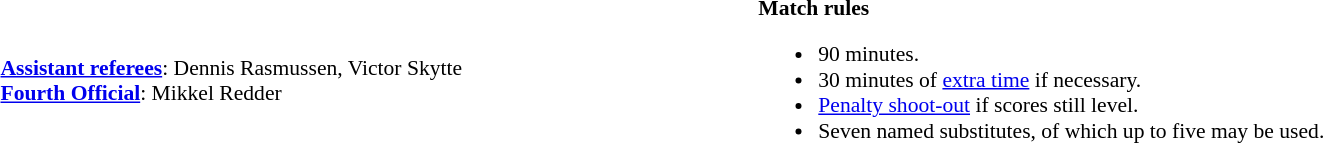<table width=100% style="font-size:90%">
<tr>
<td><br><strong><a href='#'>Assistant referees</a></strong>: Dennis Rasmussen, Victor Skytte<br>
<strong><a href='#'>Fourth Official</a></strong>: Mikkel Redder</td>
<td style="width:60%; vertical-align:top;"><br><strong>Match rules</strong><ul><li>90 minutes.</li><li>30 minutes of <a href='#'>extra time</a> if necessary.</li><li><a href='#'>Penalty shoot-out</a> if scores still level.</li><li>Seven named substitutes, of which up to five may be used.</li></ul></td>
</tr>
</table>
